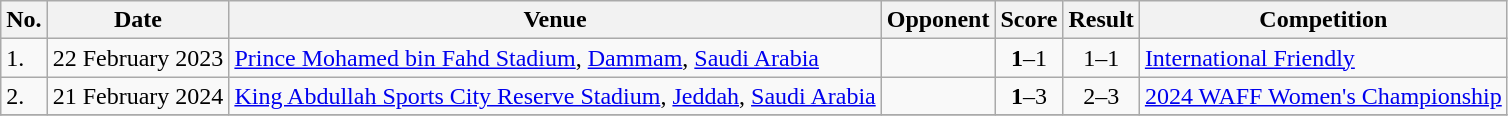<table class="wikitable">
<tr>
<th>No.</th>
<th>Date</th>
<th>Venue</th>
<th>Opponent</th>
<th>Score</th>
<th>Result</th>
<th>Competition</th>
</tr>
<tr>
<td>1.</td>
<td>22 February 2023</td>
<td><a href='#'>Prince Mohamed bin Fahd Stadium</a>, <a href='#'>Dammam</a>, <a href='#'>Saudi Arabia</a></td>
<td></td>
<td align=center><strong>1</strong>–1</td>
<td align=center>1–1</td>
<td><a href='#'>International Friendly</a></td>
</tr>
<tr>
<td>2.</td>
<td>21 February 2024</td>
<td><a href='#'>King Abdullah Sports City Reserve Stadium</a>, <a href='#'>Jeddah</a>, <a href='#'>Saudi Arabia</a></td>
<td></td>
<td align=center><strong>1</strong>–3</td>
<td align=center>2–3</td>
<td><a href='#'>2024 WAFF Women's Championship</a></td>
</tr>
<tr>
</tr>
</table>
